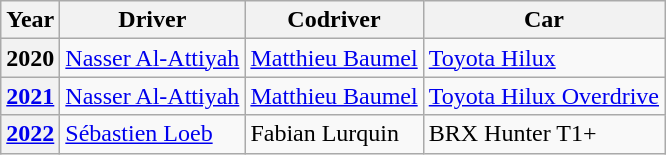<table class="wikitable">
<tr>
<th>Year</th>
<th>Driver</th>
<th>Codriver</th>
<th>Car</th>
</tr>
<tr>
<th>2020</th>
<td> <a href='#'>Nasser Al-Attiyah</a></td>
<td> <a href='#'>Matthieu Baumel</a></td>
<td><a href='#'>Toyota Hilux</a></td>
</tr>
<tr>
<th><a href='#'>2021</a></th>
<td> <a href='#'>Nasser Al-Attiyah</a></td>
<td> <a href='#'>Matthieu Baumel</a></td>
<td><a href='#'>Toyota Hilux Overdrive</a></td>
</tr>
<tr>
<th><a href='#'>2022</a></th>
<td> <a href='#'>Sébastien Loeb</a></td>
<td> Fabian Lurquin</td>
<td>BRX Hunter T1+</td>
</tr>
</table>
